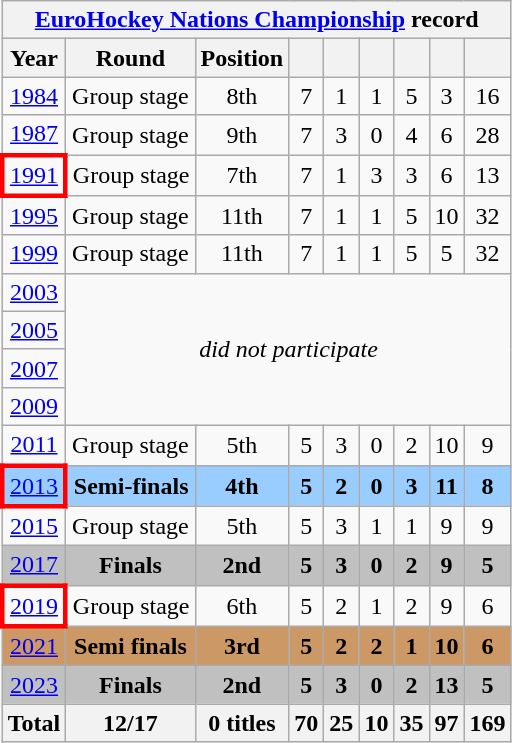<table class="wikitable" style="text-align: center;">
<tr>
<th colspan=9><a href='#'>EuroHockey Nations Championship</a> record</th>
</tr>
<tr>
<th>Year</th>
<th>Round</th>
<th>Position</th>
<th></th>
<th></th>
<th></th>
<th></th>
<th></th>
<th></th>
</tr>
<tr>
<td> <a href='#'>1984</a></td>
<td>Group stage</td>
<td>8th</td>
<td>7</td>
<td>1</td>
<td>1</td>
<td>5</td>
<td>3</td>
<td>16</td>
</tr>
<tr>
<td> <a href='#'>1987</a></td>
<td>Group stage</td>
<td>9th</td>
<td>7</td>
<td>3</td>
<td>0</td>
<td>4</td>
<td>6</td>
<td>28</td>
</tr>
<tr>
<td style="border: 3px solid red"> <a href='#'>1991</a></td>
<td>Group stage</td>
<td>7th</td>
<td>7</td>
<td>1</td>
<td>3</td>
<td>3</td>
<td>6</td>
<td>13</td>
</tr>
<tr>
<td> <a href='#'>1995</a></td>
<td>Group stage</td>
<td>11th</td>
<td>7</td>
<td>1</td>
<td>1</td>
<td>5</td>
<td>10</td>
<td>32</td>
</tr>
<tr>
<td> <a href='#'>1999</a></td>
<td>Group stage</td>
<td>11th</td>
<td>7</td>
<td>1</td>
<td>1</td>
<td>5</td>
<td>5</td>
<td>32</td>
</tr>
<tr>
<td> <a href='#'>2003</a></td>
<td colspan=9 rowspan=4><em>did not participate</em></td>
</tr>
<tr>
<td> <a href='#'>2005</a></td>
</tr>
<tr>
<td> <a href='#'>2007</a></td>
</tr>
<tr>
<td> <a href='#'>2009</a></td>
</tr>
<tr>
<td> <a href='#'>2011</a></td>
<td>Group stage</td>
<td>5th</td>
<td>5</td>
<td>3</td>
<td>0</td>
<td>2</td>
<td>10</td>
<td>9</td>
</tr>
<tr bgcolor="#9acdff">
<td style="border: 3px solid red"> <a href='#'>2013</a></td>
<td><strong>Semi-finals</strong></td>
<td><strong>4th</strong></td>
<td><strong>5</strong></td>
<td><strong>2</strong></td>
<td><strong>0</strong></td>
<td><strong>3</strong></td>
<td><strong>11</strong></td>
<td><strong>8</strong></td>
</tr>
<tr>
<td> <a href='#'>2015</a></td>
<td>Group stage</td>
<td>5th</td>
<td>5</td>
<td>3</td>
<td>1</td>
<td>1</td>
<td>9</td>
<td>9</td>
</tr>
<tr bgcolor=silver>
<td> <a href='#'>2017</a></td>
<td><strong>Finals</strong></td>
<td><strong>2nd</strong></td>
<td><strong>5</strong></td>
<td><strong>3</strong></td>
<td><strong>0</strong></td>
<td><strong>2</strong></td>
<td><strong>9</strong></td>
<td><strong>5</strong></td>
</tr>
<tr>
<td style="border: 3px solid red"> <a href='#'>2019</a></td>
<td>Group stage</td>
<td>6th</td>
<td>5</td>
<td>2</td>
<td>1</td>
<td>2</td>
<td>9</td>
<td>6</td>
</tr>
<tr bgcolor=#cc9966>
<td> <a href='#'>2021</a></td>
<td><strong>Semi finals</strong></td>
<td><strong>3rd</strong></td>
<td><strong>5</strong></td>
<td><strong>2</strong></td>
<td><strong>2</strong></td>
<td><strong>1</strong></td>
<td><strong>10</strong></td>
<td><strong>6</strong></td>
</tr>
<tr bgcolor=silver>
<td> <a href='#'>2023</a></td>
<td><strong>Finals</strong></td>
<td><strong>2nd</strong></td>
<td><strong>5</strong></td>
<td><strong>3</strong></td>
<td><strong>0</strong></td>
<td><strong>2</strong></td>
<td><strong>13</strong></td>
<td><strong>5</strong></td>
</tr>
<tr>
<th>Total</th>
<th>12/17</th>
<th>0 titles</th>
<th>70</th>
<th>25</th>
<th>10</th>
<th>35</th>
<th>97</th>
<th>169</th>
</tr>
</table>
